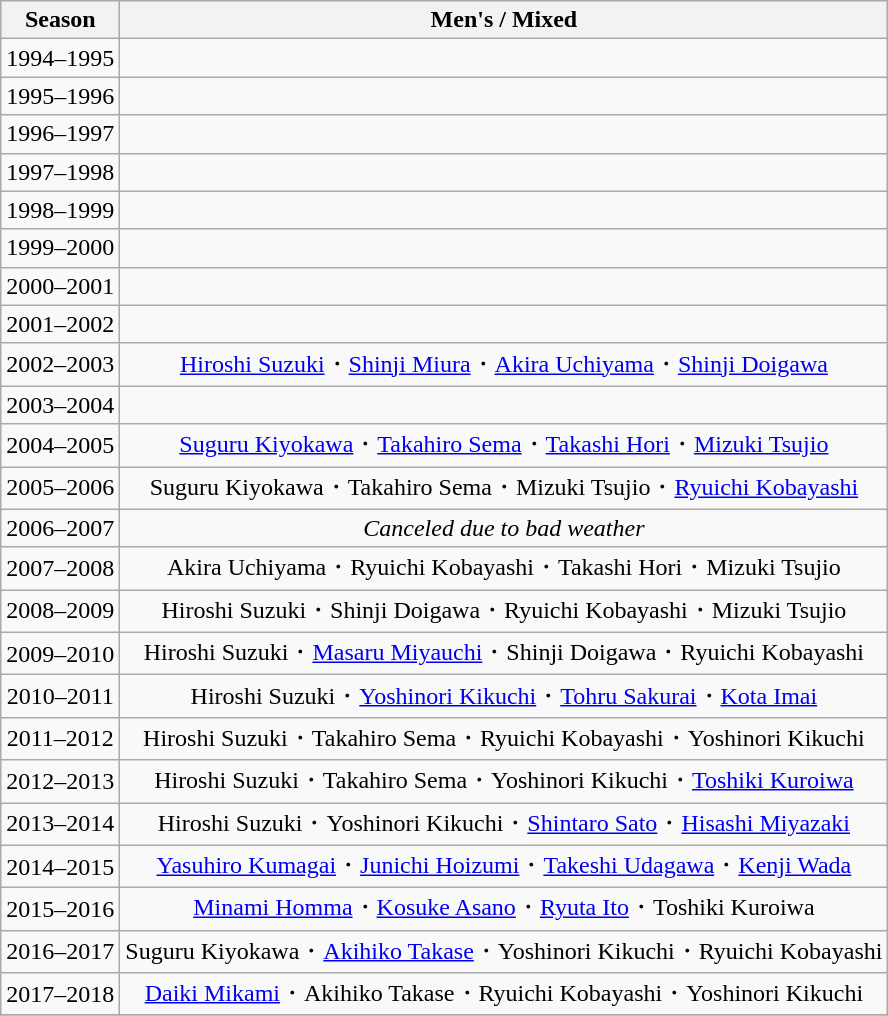<table class=wikitable style=text-align:center>
<tr>
<th>Season</th>
<th>Men's / Mixed</th>
</tr>
<tr>
<td>1994–1995</td>
<td></td>
</tr>
<tr>
<td>1995–1996</td>
<td></td>
</tr>
<tr>
<td>1996–1997</td>
<td></td>
</tr>
<tr>
<td>1997–1998</td>
<td></td>
</tr>
<tr>
<td>1998–1999</td>
<td></td>
</tr>
<tr>
<td>1999–2000</td>
<td></td>
</tr>
<tr>
<td>2000–2001</td>
<td></td>
</tr>
<tr>
<td>2001–2002</td>
<td></td>
</tr>
<tr>
<td>2002–2003</td>
<td><a href='#'>Hiroshi Suzuki</a>・<a href='#'>Shinji Miura</a>・<a href='#'>Akira Uchiyama</a>・<a href='#'>Shinji Doigawa</a></td>
</tr>
<tr>
<td>2003–2004</td>
<td></td>
</tr>
<tr>
<td>2004–2005</td>
<td><a href='#'>Suguru Kiyokawa</a>・<a href='#'>Takahiro Sema</a>・<a href='#'>Takashi Hori</a>・<a href='#'>Mizuki Tsujio</a></td>
</tr>
<tr>
<td>2005–2006</td>
<td>Suguru Kiyokawa・Takahiro Sema・Mizuki Tsujio・<a href='#'>Ryuichi Kobayashi</a></td>
</tr>
<tr>
<td>2006–2007</td>
<td><em>Canceled due to bad weather</em></td>
</tr>
<tr>
<td>2007–2008</td>
<td>Akira Uchiyama・Ryuichi Kobayashi・Takashi Hori・Mizuki Tsujio</td>
</tr>
<tr>
<td>2008–2009</td>
<td>Hiroshi Suzuki・Shinji Doigawa・Ryuichi Kobayashi・Mizuki Tsujio</td>
</tr>
<tr>
<td>2009–2010</td>
<td>Hiroshi Suzuki・<a href='#'>Masaru Miyauchi</a>・Shinji Doigawa・Ryuichi Kobayashi</td>
</tr>
<tr>
<td>2010–2011</td>
<td>Hiroshi Suzuki・<a href='#'>Yoshinori Kikuchi</a>・<a href='#'>Tohru Sakurai</a>・<a href='#'>Kota Imai</a></td>
</tr>
<tr>
<td>2011–2012</td>
<td>Hiroshi Suzuki・Takahiro Sema・Ryuichi Kobayashi・Yoshinori Kikuchi</td>
</tr>
<tr>
<td>2012–2013</td>
<td>Hiroshi Suzuki・Takahiro Sema・Yoshinori Kikuchi・<a href='#'>Toshiki Kuroiwa</a></td>
</tr>
<tr>
<td>2013–2014</td>
<td>Hiroshi Suzuki・Yoshinori Kikuchi・<a href='#'>Shintaro Sato</a>・<a href='#'>Hisashi Miyazaki</a></td>
</tr>
<tr>
<td>2014–2015</td>
<td><a href='#'>Yasuhiro Kumagai</a>・<a href='#'>Junichi Hoizumi</a>・<a href='#'>Takeshi Udagawa</a>・<a href='#'>Kenji Wada</a></td>
</tr>
<tr>
<td>2015–2016</td>
<td><a href='#'>Minami Homma</a>・<a href='#'>Kosuke Asano</a>・<a href='#'>Ryuta Ito</a>・Toshiki Kuroiwa</td>
</tr>
<tr>
<td>2016–2017</td>
<td>Suguru Kiyokawa・<a href='#'>Akihiko Takase</a>・Yoshinori Kikuchi・Ryuichi Kobayashi</td>
</tr>
<tr>
<td>2017–2018</td>
<td><a href='#'>Daiki Mikami</a>・Akihiko Takase・Ryuichi Kobayashi・Yoshinori Kikuchi</td>
</tr>
<tr>
</tr>
</table>
